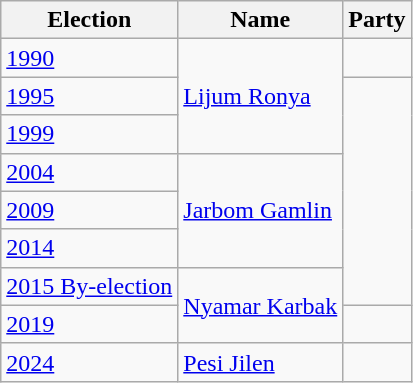<table class="wikitable sortable">
<tr>
<th>Election</th>
<th>Name</th>
<th colspan="2">Party</th>
</tr>
<tr>
<td><a href='#'>1990</a></td>
<td rowspan=3><a href='#'>Lijum Ronya</a></td>
<td></td>
</tr>
<tr>
<td><a href='#'>1995</a></td>
</tr>
<tr>
<td><a href='#'>1999</a></td>
</tr>
<tr>
<td><a href='#'>2004</a></td>
<td rowspan=3><a href='#'>Jarbom Gamlin</a></td>
</tr>
<tr>
<td><a href='#'>2009</a></td>
</tr>
<tr>
<td><a href='#'>2014</a></td>
</tr>
<tr>
<td><a href='#'>2015 By-election</a></td>
<td rowspan=2><a href='#'>Nyamar Karbak</a></td>
</tr>
<tr>
<td><a href='#'>2019</a></td>
<td></td>
</tr>
<tr>
<td><a href='#'>2024</a></td>
<td><a href='#'>Pesi Jilen</a></td>
<td></td>
</tr>
</table>
